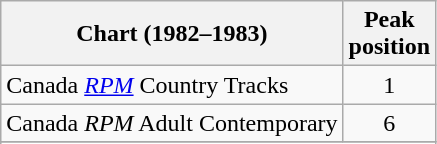<table class="wikitable sortable">
<tr>
<th align="left">Chart (1982–1983)</th>
<th align="center">Peak<br>position</th>
</tr>
<tr>
<td>Canada <em><a href='#'>RPM</a></em> Country Tracks</td>
<td align="center">1</td>
</tr>
<tr>
<td>Canada <em>RPM</em> Adult Contemporary</td>
<td style="text-align:center;">6</td>
</tr>
<tr>
</tr>
<tr>
</tr>
</table>
